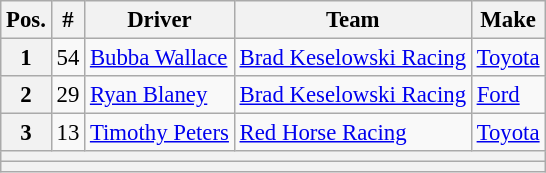<table class="wikitable" style="font-size:95%">
<tr>
<th>Pos.</th>
<th>#</th>
<th>Driver</th>
<th>Team</th>
<th>Make</th>
</tr>
<tr>
<th>1</th>
<td>54</td>
<td><a href='#'>Bubba Wallace</a></td>
<td><a href='#'>Brad Keselowski Racing</a></td>
<td><a href='#'>Toyota</a></td>
</tr>
<tr>
<th>2</th>
<td>29</td>
<td><a href='#'>Ryan Blaney</a></td>
<td><a href='#'>Brad Keselowski Racing</a></td>
<td><a href='#'>Ford</a></td>
</tr>
<tr>
<th>3</th>
<td>13</td>
<td><a href='#'>Timothy Peters</a></td>
<td><a href='#'>Red Horse Racing</a></td>
<td><a href='#'>Toyota</a></td>
</tr>
<tr>
<th colspan="5"></th>
</tr>
<tr>
<th colspan="5"></th>
</tr>
</table>
